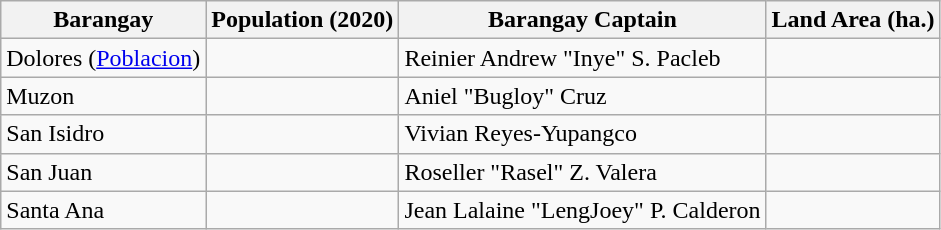<table class="wikitable sortable">
<tr>
<th>Barangay</th>
<th>Population (2020)</th>
<th>Barangay Captain</th>
<th>Land Area (ha.)</th>
</tr>
<tr>
<td>Dolores (<a href='#'>Poblacion</a>)</td>
<td></td>
<td>Reinier Andrew "Inye" S. Pacleb</td>
<td></td>
</tr>
<tr>
<td>Muzon</td>
<td></td>
<td>Aniel "Bugloy" Cruz</td>
<td></td>
</tr>
<tr>
<td>San Isidro</td>
<td></td>
<td>Vivian Reyes-Yupangco</td>
<td></td>
</tr>
<tr>
<td>San Juan</td>
<td></td>
<td>Roseller "Rasel" Z. Valera</td>
<td></td>
</tr>
<tr>
<td>Santa Ana</td>
<td></td>
<td>Jean Lalaine "LengJoey" P. Calderon</td>
<td></td>
</tr>
</table>
